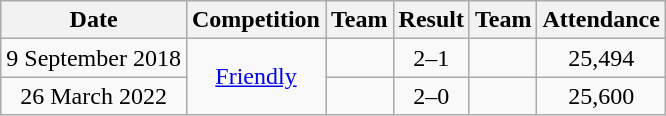<table class="wikitable" style="text-align:center">
<tr>
<th>Date</th>
<th>Competition</th>
<th>Team</th>
<th>Result</th>
<th>Team</th>
<th>Attendance</th>
</tr>
<tr>
<td>9 September 2018</td>
<td rowspan=2><a href='#'>Friendly</a></td>
<td align="left"></td>
<td>2–1</td>
<td align="left"></td>
<td>25,494</td>
</tr>
<tr>
<td>26 March 2022</td>
<td align="left"></td>
<td>2–0</td>
<td align="left"></td>
<td>25,600</td>
</tr>
</table>
